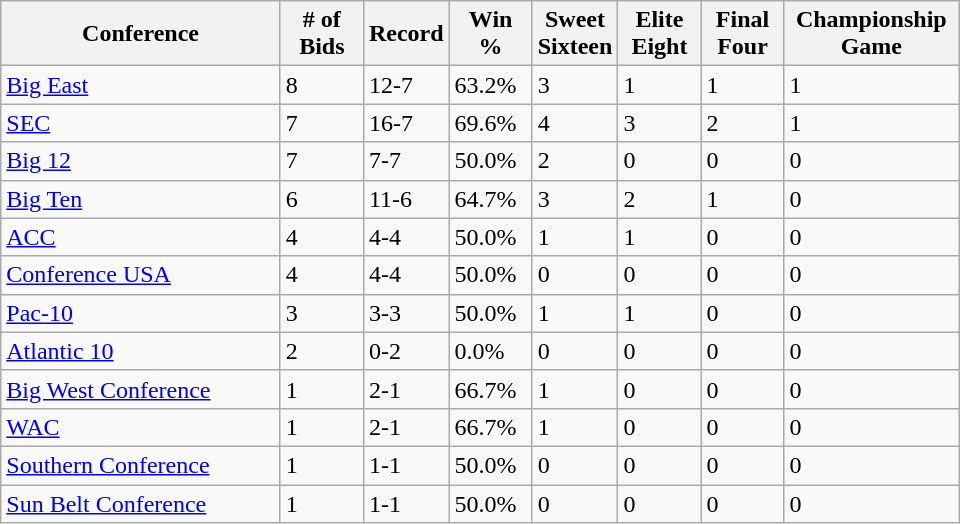<table class="wikitable sortable">
<tr>
<th>Conference</th>
<th># of Bids</th>
<th>Record</th>
<th>Win %</th>
<th>Sweet Sixteen</th>
<th>Elite Eight</th>
<th>Final Four</th>
<th>Championship Game</th>
</tr>
<tr valign="bottom">
<td width="179" height="13"><a href='#'>Big East</a></td>
<td width="48">8</td>
<td width="48">12-7</td>
<td width="48">63.2%</td>
<td width="48">3</td>
<td width="48">1</td>
<td width="48">1</td>
<td width="109">1</td>
</tr>
<tr valign="bottom">
<td height="13"><a href='#'>SEC</a></td>
<td>7</td>
<td>16-7</td>
<td>69.6%</td>
<td>4</td>
<td>3</td>
<td>2</td>
<td>1</td>
</tr>
<tr valign="bottom">
<td height="13"><a href='#'>Big 12</a></td>
<td>7</td>
<td>7-7</td>
<td>50.0%</td>
<td>2</td>
<td>0</td>
<td>0</td>
<td>0</td>
</tr>
<tr valign="bottom">
<td height="13"><a href='#'>Big Ten</a></td>
<td>6</td>
<td>11-6</td>
<td>64.7%</td>
<td>3</td>
<td>2</td>
<td>1</td>
<td>0</td>
</tr>
<tr valign="bottom">
<td height="13"><a href='#'>ACC</a></td>
<td>4</td>
<td>4-4</td>
<td>50.0%</td>
<td>1</td>
<td>1</td>
<td>0</td>
<td>0</td>
</tr>
<tr valign="bottom">
<td height="13"><a href='#'>Conference USA</a></td>
<td>4</td>
<td>4-4</td>
<td>50.0%</td>
<td>0</td>
<td>0</td>
<td>0</td>
<td>0</td>
</tr>
<tr valign="bottom">
<td height="13"><a href='#'>Pac-10</a></td>
<td>3</td>
<td>3-3</td>
<td>50.0%</td>
<td>1</td>
<td>1</td>
<td>0</td>
<td>0</td>
</tr>
<tr valign="bottom">
<td height="13"><a href='#'>Atlantic 10</a></td>
<td>2</td>
<td>0-2</td>
<td>0.0%</td>
<td>0</td>
<td>0</td>
<td>0</td>
<td>0</td>
</tr>
<tr valign="bottom">
<td height="13"><a href='#'>Big West Conference</a></td>
<td>1</td>
<td>2-1</td>
<td>66.7%</td>
<td>1</td>
<td>0</td>
<td>0</td>
<td>0</td>
</tr>
<tr valign="bottom">
<td height="13"><a href='#'>WAC</a></td>
<td>1</td>
<td>2-1</td>
<td>66.7%</td>
<td>1</td>
<td>0</td>
<td>0</td>
<td>0</td>
</tr>
<tr valign="bottom">
<td height="13"><a href='#'>Southern Conference</a></td>
<td>1</td>
<td>1-1</td>
<td>50.0%</td>
<td>0</td>
<td>0</td>
<td>0</td>
<td>0</td>
</tr>
<tr valign="bottom">
<td height="13"><a href='#'>Sun Belt Conference</a></td>
<td>1</td>
<td>1-1</td>
<td>50.0%</td>
<td>0</td>
<td>0</td>
<td>0</td>
<td>0</td>
</tr>
</table>
